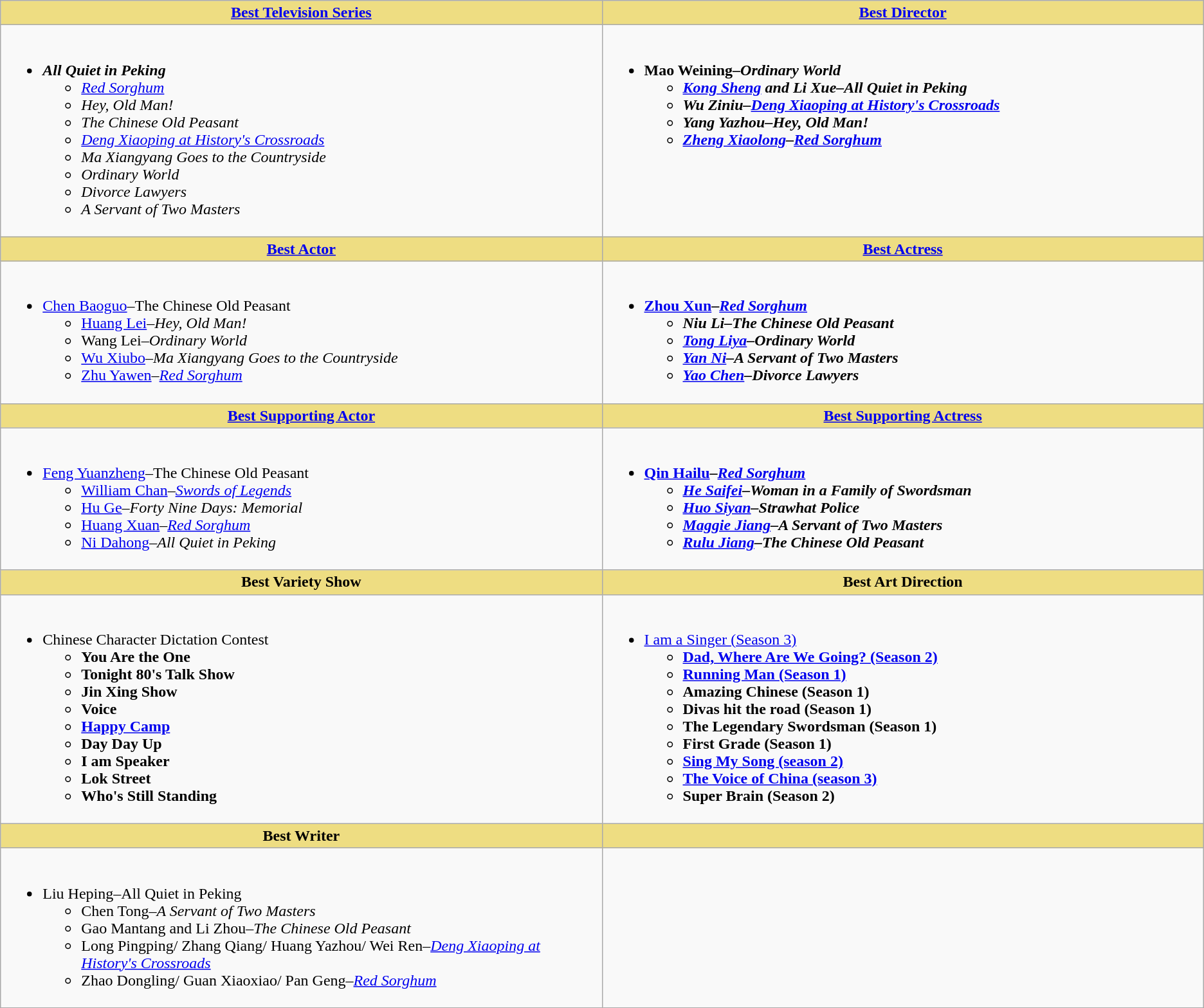<table class="wikitable">
<tr>
<th style="background:#EEDD82; valign="top" width="50%"><a href='#'>Best Television Series</a></th>
<th style="background:#EEDD82; valign="top" width="50%"><a href='#'>Best Director</a></th>
</tr>
<tr>
<td valign="top"><br><ul><li><strong><em>All Quiet in Peking</em></strong><ul><li><em><a href='#'>Red Sorghum</a></em></li><li><em>Hey, Old Man!</em></li><li><em>The Chinese Old Peasant</em></li><li><em><a href='#'>Deng Xiaoping at History's Crossroads</a></em></li><li><em>Ma Xiangyang Goes to the Countryside</em></li><li><em>Ordinary World</em></li><li><em>Divorce Lawyers</em></li><li><em>A Servant of Two Masters</em></li></ul></li></ul></td>
<td valign="top"><br><ul><li><strong>Mao Weining–<em>Ordinary World<strong><em><ul><li><a href='#'>Kong Sheng</a> and Li Xue–</em>All Quiet in Peking<em></li><li>Wu Ziniu–</em><a href='#'>Deng Xiaoping at History's Crossroads</a><em></li><li>Yang Yazhou–</em>Hey, Old Man!<em></li><li><a href='#'>Zheng Xiaolong</a>–</em><a href='#'>Red Sorghum</a><em></li></ul></li></ul></td>
</tr>
<tr>
<th style="background:#EEDD82; valign="top" width="50%"><a href='#'>Best Actor</a></th>
<th style="background:#EEDD82; valign="top" width="50%"><a href='#'>Best Actress</a></th>
</tr>
<tr>
<td valign="top"><br><ul><li></strong><a href='#'>Chen Baoguo</a>–</em>The Chinese Old Peasant</em></strong><ul><li><a href='#'>Huang Lei</a>–<em>Hey, Old Man!</em></li><li>Wang Lei–<em>Ordinary World</em></li><li><a href='#'>Wu Xiubo</a>–<em>Ma Xiangyang Goes to the Countryside</em></li><li><a href='#'>Zhu Yawen</a>–<em><a href='#'>Red Sorghum</a></em></li></ul></li></ul></td>
<td valign="top"><br><ul><li><strong><a href='#'>Zhou Xun</a>–<em><a href='#'>Red Sorghum</a><strong><em><ul><li>Niu Li–</em>The Chinese Old Peasant<em></li><li><a href='#'>Tong Liya</a>–</em>Ordinary World<em></li><li><a href='#'>Yan Ni</a>–</em>A Servant of Two Masters<em></li><li><a href='#'>Yao Chen</a>–</em>Divorce Lawyers<em></li></ul></li></ul></td>
</tr>
<tr>
<th style="background:#EEDD82; valign="top" width="50%"><a href='#'>Best Supporting 

Actor</a></th>
<th style="background:#EEDD82; valign="top" width="50%"><a href='#'>Best Supporting 

Actress</a></th>
</tr>
<tr>
<td valign="top"><br><ul><li></strong><a href='#'>Feng Yuanzheng</a>–</em>The Chinese Old Peasant</em></strong><ul><li><a href='#'>William Chan</a>–<em><a href='#'>Swords of Legends</a></em></li><li><a href='#'>Hu Ge</a>–<em>Forty Nine Days: Memorial</em></li><li><a href='#'>Huang Xuan</a>–<em><a href='#'>Red Sorghum</a></em></li><li><a href='#'>Ni Dahong</a>–<em>All Quiet in Peking</em></li></ul></li></ul></td>
<td valign="top"><br><ul><li><strong><a href='#'>Qin Hailu</a>–<em><a href='#'>Red Sorghum</a><strong><em><ul><li><a href='#'>He Saifei</a>–</em>Woman in a Family of Swordsman<em></li><li><a href='#'>Huo Siyan</a>–</em>Strawhat Police<em></li><li><a href='#'>Maggie Jiang</a>–</em>A Servant of Two Masters<em></li><li><a href='#'>Rulu Jiang</a>–</em>The Chinese Old Peasant<em></li></ul></li></ul></td>
</tr>
<tr>
<th style="background:#EEDD82; valign="top" width="50%">Best Variety Show</th>
<th style="background:#EEDD82; valign="top" width="50%">Best Art Direction</th>
</tr>
<tr>
<td valign="top"><br><ul><li></em></strong>Chinese Character Dictation Contest<strong><em><ul><li></em>You Are the One<em></li><li></em>Tonight 80's Talk Show<em></li><li></em>Jin Xing Show<em></li><li></em>Voice<em></li><li></em><a href='#'>Happy Camp</a><em></li><li></em>Day Day Up<em></li><li></em>I am Speaker<em></li><li></em>Lok Street<em></li><li></em>Who's Still Standing<em></li></ul></li></ul></td>
<td valign="top"><br><ul><li></em></strong><a href='#'>I am a Singer (Season 3)</a><strong><em><ul><li></em><a href='#'>Dad, Where Are We Going? (Season 2)</a><em></li><li></em><a href='#'>Running Man (Season 1)</a><em></li><li></em>Amazing Chinese (Season 1)<em></li><li></em>Divas hit the road (Season 1)<em></li><li></em>The Legendary Swordsman (Season 1)<em></li><li></em>First Grade (Season 1)<em></li><li></em><a href='#'>Sing My Song (season 2)</a><em></li><li></em><a href='#'>The Voice of China (season 3)</a><em></li><li></em>Super Brain (Season 2)<em></li></ul></li></ul></td>
</tr>
<tr>
<th style="background:#EEDD82; valign="top" width="50%">Best Writer</th>
<th style="background:#EEDD82; valign="top" width="50%"></th>
</tr>
<tr>
<td valign="top"><br><ul><li></strong>Liu Heping–</em>All Quiet in Peking</em></strong><ul><li>Chen Tong–<em>A Servant of Two Masters</em></li><li>Gao Mantang and Li Zhou–<em>The Chinese Old Peasant</em></li><li>Long Pingping/ Zhang Qiang/ Huang Yazhou/ Wei Ren–<em><a href='#'>Deng Xiaoping at History's Crossroads</a></em></li><li>Zhao Dongling/ Guan Xiaoxiao/ Pan Geng–<em><a href='#'>Red Sorghum</a></em></li></ul></li></ul></td>
<td valign="top"></td>
</tr>
</table>
